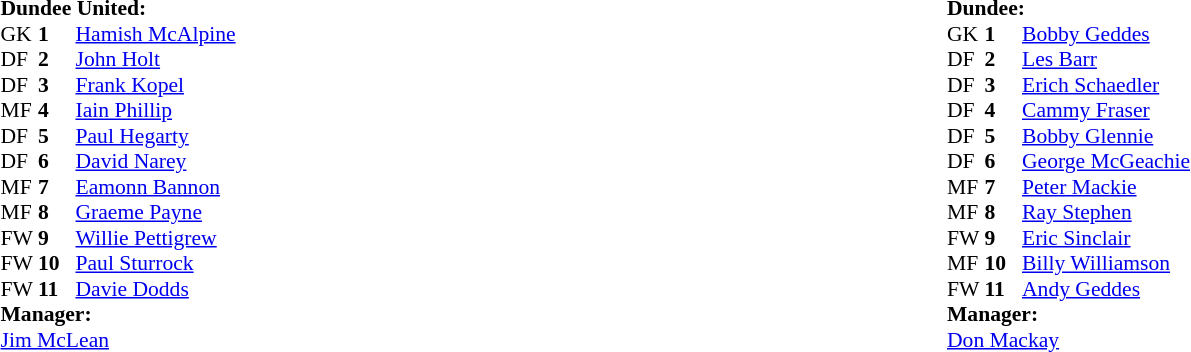<table width="100%">
<tr>
<td valign="top" width="50%"><br><table style="font-size: 90%" cellspacing="0" cellpadding="0">
<tr>
<td colspan="4"><strong>Dundee United:</strong></td>
</tr>
<tr>
<th width="25"></th>
<th width="25"></th>
</tr>
<tr>
<td>GK</td>
<td><strong>1</strong></td>
<td><a href='#'>Hamish McAlpine</a></td>
</tr>
<tr>
<td>DF</td>
<td><strong>2</strong></td>
<td><a href='#'>John Holt</a></td>
</tr>
<tr>
<td>DF</td>
<td><strong>3</strong></td>
<td><a href='#'>Frank Kopel</a></td>
</tr>
<tr>
<td>MF</td>
<td><strong>4</strong></td>
<td><a href='#'>Iain Phillip</a></td>
</tr>
<tr>
<td>DF</td>
<td><strong>5</strong></td>
<td><a href='#'>Paul Hegarty</a></td>
</tr>
<tr>
<td>DF</td>
<td><strong>6</strong></td>
<td><a href='#'>David Narey</a></td>
</tr>
<tr>
<td>MF</td>
<td><strong>7</strong></td>
<td><a href='#'>Eamonn Bannon</a></td>
</tr>
<tr>
<td>MF</td>
<td><strong>8</strong></td>
<td><a href='#'>Graeme Payne</a></td>
</tr>
<tr>
<td>FW</td>
<td><strong>9</strong></td>
<td><a href='#'>Willie Pettigrew</a></td>
</tr>
<tr>
<td>FW</td>
<td><strong>10</strong></td>
<td><a href='#'>Paul Sturrock</a></td>
</tr>
<tr>
<td>FW</td>
<td><strong>11</strong></td>
<td><a href='#'>Davie Dodds</a></td>
</tr>
<tr>
<td colspan=4><strong>Manager:</strong></td>
</tr>
<tr>
<td colspan="4"><a href='#'>Jim McLean</a></td>
</tr>
</table>
</td>
<td valign="top" width="50%"><br><table style="font-size: 90%" cellspacing="0" cellpadding="0">
<tr>
<td colspan="4"><strong>Dundee:</strong></td>
</tr>
<tr>
<th width="25"></th>
<th width="25"></th>
</tr>
<tr>
<td>GK</td>
<td><strong>1</strong></td>
<td><a href='#'>Bobby Geddes</a></td>
</tr>
<tr>
<td>DF</td>
<td><strong>2</strong></td>
<td><a href='#'>Les Barr</a></td>
</tr>
<tr>
<td>DF</td>
<td><strong>3</strong></td>
<td><a href='#'>Erich Schaedler</a></td>
</tr>
<tr>
<td>DF</td>
<td><strong>4</strong></td>
<td><a href='#'>Cammy Fraser</a></td>
</tr>
<tr>
<td>DF</td>
<td><strong>5</strong></td>
<td><a href='#'>Bobby Glennie</a></td>
</tr>
<tr>
<td>DF</td>
<td><strong>6</strong></td>
<td><a href='#'>George McGeachie</a></td>
</tr>
<tr>
<td>MF</td>
<td><strong>7</strong></td>
<td><a href='#'>Peter Mackie</a></td>
</tr>
<tr>
<td>MF</td>
<td><strong>8</strong></td>
<td><a href='#'>Ray Stephen</a></td>
</tr>
<tr>
<td>FW</td>
<td><strong>9</strong></td>
<td><a href='#'>Eric Sinclair</a></td>
</tr>
<tr>
<td>MF</td>
<td><strong>10</strong></td>
<td><a href='#'>Billy Williamson</a></td>
</tr>
<tr>
<td>FW</td>
<td><strong>11</strong></td>
<td><a href='#'>Andy Geddes</a></td>
</tr>
<tr>
<td colspan=4><strong>Manager:</strong></td>
</tr>
<tr>
<td colspan="4"><a href='#'>Don Mackay</a></td>
</tr>
</table>
</td>
</tr>
</table>
